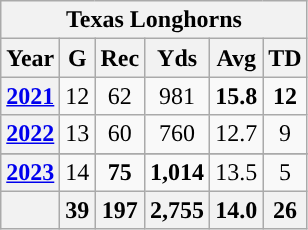<table class="wikitable" style="text-align: center;">
<tr>
<th colspan="7">Texas Longhorns</th>
</tr>
<tr>
<th>Year</th>
<th>G</th>
<th>Rec</th>
<th>Yds</th>
<th>Avg</th>
<th>TD</th>
</tr>
<tr>
<th><a href='#'>2021</a></th>
<td>12</td>
<td>62</td>
<td>981</td>
<td><strong>15.8</strong></td>
<td><strong>12</strong></td>
</tr>
<tr>
<th><a href='#'>2022</a></th>
<td>13</td>
<td>60</td>
<td>760</td>
<td>12.7</td>
<td>9</td>
</tr>
<tr>
</tr>
<tr>
<th><a href='#'>2023</a></th>
<td>14</td>
<td><strong>75</strong></td>
<td><strong>1,014</strong></td>
<td>13.5</td>
<td>5</td>
</tr>
<tr>
<th></th>
<th>39</th>
<th>197</th>
<th>2,755</th>
<th>14.0</th>
<th>26</th>
</tr>
</table>
